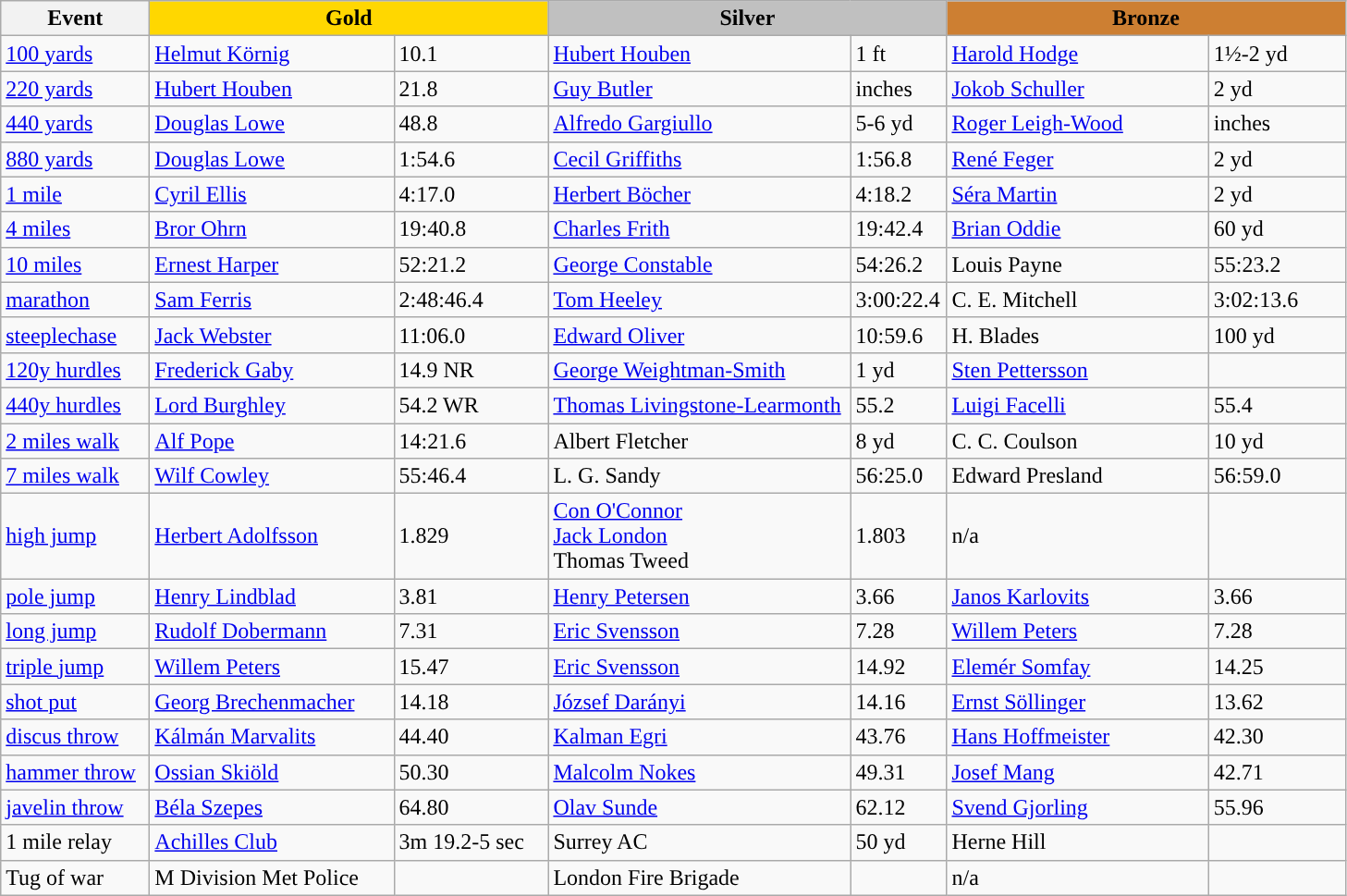<table class="wikitable" style="text-align:left">
<tr>
<th width=100>Event</th>
<th colspan="2" width="280" style="background:gold;">Gold</th>
<th colspan="2" width="280" style="background:silver;">Silver</th>
<th colspan="2" width="280" style="background:#CD7F32;">Bronze</th>
</tr>
<tr>
<td><a href='#'>100 yards</a></td>
<td> <a href='#'>Helmut Körnig</a></td>
<td>10.1</td>
<td> <a href='#'>Hubert Houben</a></td>
<td>1 ft</td>
<td><a href='#'>Harold Hodge</a></td>
<td>1½-2 yd</td>
</tr>
<tr>
<td><a href='#'>220 yards</a></td>
<td> <a href='#'>Hubert Houben</a></td>
<td>21.8</td>
<td><a href='#'>Guy Butler</a></td>
<td>inches</td>
<td> <a href='#'>Jokob Schuller</a></td>
<td>2 yd</td>
</tr>
<tr>
<td><a href='#'>440 yards</a></td>
<td><a href='#'>Douglas Lowe</a></td>
<td>48.8</td>
<td> <a href='#'>Alfredo Gargiullo</a></td>
<td>5-6 yd</td>
<td><a href='#'>Roger Leigh-Wood</a></td>
<td>inches</td>
</tr>
<tr>
<td><a href='#'>880 yards</a></td>
<td><a href='#'>Douglas Lowe</a></td>
<td>1:54.6</td>
<td> <a href='#'>Cecil Griffiths</a></td>
<td>1:56.8</td>
<td> <a href='#'>René Feger</a></td>
<td>2 yd</td>
</tr>
<tr>
<td><a href='#'>1 mile</a></td>
<td><a href='#'>Cyril Ellis</a></td>
<td>4:17.0</td>
<td> <a href='#'>Herbert Böcher</a></td>
<td>4:18.2</td>
<td> <a href='#'>Séra Martin</a></td>
<td>2 yd</td>
</tr>
<tr>
<td><a href='#'>4 miles</a></td>
<td> <a href='#'>Bror Ohrn</a></td>
<td>19:40.8</td>
<td><a href='#'>Charles Frith</a></td>
<td>19:42.4</td>
<td><a href='#'>Brian Oddie</a></td>
<td>60 yd</td>
</tr>
<tr>
<td><a href='#'>10 miles</a></td>
<td><a href='#'>Ernest Harper</a></td>
<td>52:21.2</td>
<td><a href='#'>George Constable</a></td>
<td>54:26.2</td>
<td>Louis Payne</td>
<td>55:23.2</td>
</tr>
<tr>
<td><a href='#'>marathon</a></td>
<td> <a href='#'>Sam Ferris</a></td>
<td>2:48:46.4</td>
<td><a href='#'>Tom Heeley</a></td>
<td>3:00:22.4</td>
<td>C. E. Mitchell</td>
<td>3:02:13.6</td>
</tr>
<tr>
<td><a href='#'>steeplechase</a></td>
<td><a href='#'>Jack Webster</a></td>
<td>11:06.0</td>
<td><a href='#'>Edward Oliver</a></td>
<td>10:59.6</td>
<td>H. Blades</td>
<td>100 yd</td>
</tr>
<tr>
<td><a href='#'>120y hurdles</a></td>
<td><a href='#'>Frederick Gaby</a></td>
<td>14.9 NR</td>
<td> <a href='#'>George Weightman-Smith</a></td>
<td>1 yd</td>
<td> <a href='#'>Sten Pettersson</a></td>
<td></td>
</tr>
<tr>
<td><a href='#'>440y hurdles</a></td>
<td><a href='#'>Lord Burghley</a></td>
<td>54.2 WR</td>
<td> <a href='#'>Thomas Livingstone-Learmonth</a></td>
<td>55.2</td>
<td> <a href='#'>Luigi Facelli</a></td>
<td>55.4</td>
</tr>
<tr>
<td><a href='#'>2 miles walk</a></td>
<td><a href='#'>Alf Pope</a></td>
<td>14:21.6</td>
<td>Albert Fletcher</td>
<td>8 yd</td>
<td>C. C. Coulson</td>
<td>10 yd</td>
</tr>
<tr>
<td><a href='#'>7 miles walk</a></td>
<td><a href='#'>Wilf Cowley</a></td>
<td>55:46.4</td>
<td>L. G. Sandy</td>
<td>56:25.0</td>
<td>Edward Presland</td>
<td>56:59.0</td>
</tr>
<tr>
<td><a href='#'>high jump</a></td>
<td> <a href='#'>Herbert Adolfsson</a></td>
<td>1.829</td>
<td> <a href='#'>Con O'Connor</a> <br><a href='#'>Jack London</a><br> Thomas Tweed</td>
<td>1.803</td>
<td>n/a</td>
<td></td>
</tr>
<tr>
<td><a href='#'>pole jump</a></td>
<td> <a href='#'>Henry Lindblad</a></td>
<td>3.81</td>
<td> <a href='#'>Henry Petersen</a></td>
<td>3.66</td>
<td> <a href='#'>Janos Karlovits</a></td>
<td>3.66</td>
</tr>
<tr>
<td><a href='#'>long jump</a></td>
<td> <a href='#'>Rudolf Dobermann</a></td>
<td>7.31</td>
<td> <a href='#'>Eric Svensson</a></td>
<td>7.28</td>
<td> <a href='#'>Willem Peters</a></td>
<td>7.28</td>
</tr>
<tr>
<td><a href='#'>triple jump</a></td>
<td> <a href='#'>Willem Peters</a></td>
<td>15.47</td>
<td> <a href='#'>Eric Svensson</a></td>
<td>14.92</td>
<td> <a href='#'>Elemér Somfay</a></td>
<td>14.25</td>
</tr>
<tr>
<td><a href='#'>shot put</a></td>
<td> <a href='#'>Georg Brechenmacher</a></td>
<td>14.18</td>
<td> <a href='#'>József Darányi</a></td>
<td>14.16</td>
<td> <a href='#'>Ernst Söllinger</a></td>
<td>13.62</td>
</tr>
<tr>
<td><a href='#'>discus throw</a></td>
<td> <a href='#'>Kálmán Marvalits</a></td>
<td>44.40</td>
<td> <a href='#'>Kalman Egri</a></td>
<td>43.76</td>
<td> <a href='#'>Hans Hoffmeister</a></td>
<td>42.30</td>
</tr>
<tr>
<td><a href='#'>hammer throw</a></td>
<td> <a href='#'>Ossian Skiöld</a></td>
<td>50.30</td>
<td><a href='#'>Malcolm Nokes</a></td>
<td>49.31</td>
<td> <a href='#'>Josef Mang</a></td>
<td>42.71</td>
</tr>
<tr>
<td><a href='#'>javelin throw</a></td>
<td> <a href='#'>Béla Szepes</a></td>
<td>64.80</td>
<td> <a href='#'>Olav Sunde</a></td>
<td>62.12</td>
<td> <a href='#'>Svend Gjorling</a></td>
<td>55.96</td>
</tr>
<tr>
<td>1 mile relay</td>
<td><a href='#'>Achilles Club</a></td>
<td>3m 19.2-5 sec</td>
<td>Surrey AC</td>
<td>50 yd</td>
<td>Herne Hill</td>
<td></td>
</tr>
<tr>
<td>Tug of war</td>
<td>M Division Met Police</td>
<td></td>
<td>London Fire Brigade</td>
<td></td>
<td>n/a</td>
<td></td>
</tr>
</table>
